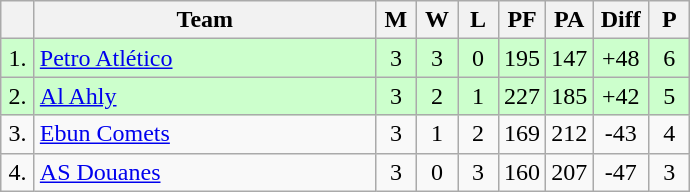<table class="wikitable" style="text-align:center">
<tr>
<th width=15></th>
<th width=220>Team</th>
<th width=20>M</th>
<th width=20>W</th>
<th width=20>L</th>
<th width=20>PF</th>
<th width=20>PA</th>
<th width=30>Diff</th>
<th width=20>P</th>
</tr>
<tr style="background: #ccffcc;">
<td>1.</td>
<td align=left> <a href='#'>Petro Atlético</a></td>
<td>3</td>
<td>3</td>
<td>0</td>
<td>195</td>
<td>147</td>
<td>+48</td>
<td>6</td>
</tr>
<tr style="background: #ccffcc;">
<td>2.</td>
<td align=left> <a href='#'>Al Ahly</a></td>
<td>3</td>
<td>2</td>
<td>1</td>
<td>227</td>
<td>185</td>
<td>+42</td>
<td>5</td>
</tr>
<tr>
<td>3.</td>
<td align=left> <a href='#'>Ebun Comets</a></td>
<td>3</td>
<td>1</td>
<td>2</td>
<td>169</td>
<td>212</td>
<td>-43</td>
<td>4</td>
</tr>
<tr>
<td>4.</td>
<td align=left> <a href='#'>AS Douanes</a></td>
<td>3</td>
<td>0</td>
<td>3</td>
<td>160</td>
<td>207</td>
<td>-47</td>
<td>3</td>
</tr>
</table>
